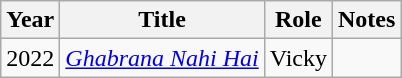<table class="wikitable">
<tr>
<th>Year</th>
<th>Title</th>
<th>Role</th>
<th>Notes</th>
</tr>
<tr>
<td>2022</td>
<td><em><a href='#'>Ghabrana Nahi Hai</a></em></td>
<td>Vicky</td>
<td></td>
</tr>
</table>
